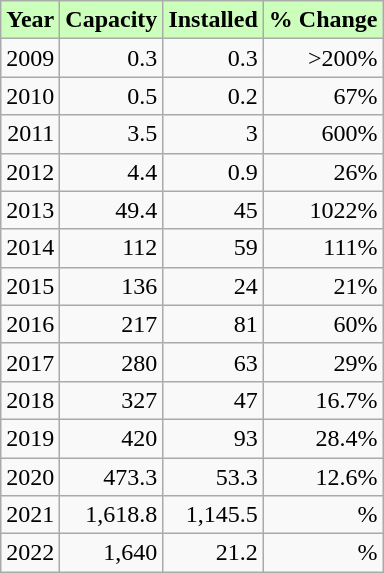<table class="wikitable">
<tr>
<th scope="col" style="background-color: #cfb;">Year</th>
<th scope="col" style="background-color: #cfb;">Capacity</th>
<th scope="col" style="background-color: #cfb;">Installed</th>
<th scope="col" style="background-color: #cfb;">% Change</th>
</tr>
<tr align=right>
<td>2009</td>
<td>0.3</td>
<td>0.3</td>
<td>>200%</td>
</tr>
<tr align=right>
<td>2010</td>
<td>0.5</td>
<td>0.2</td>
<td>67%</td>
</tr>
<tr align=right>
<td>2011</td>
<td>3.5</td>
<td>3</td>
<td>600%</td>
</tr>
<tr align=right>
<td>2012</td>
<td>4.4</td>
<td>0.9</td>
<td>26%</td>
</tr>
<tr align=right>
<td>2013</td>
<td>49.4</td>
<td>45</td>
<td>1022%</td>
</tr>
<tr align=right>
<td>2014</td>
<td>112</td>
<td>59</td>
<td>111%</td>
</tr>
<tr align=right>
<td>2015</td>
<td>136</td>
<td>24</td>
<td>21%</td>
</tr>
<tr align=right>
<td>2016</td>
<td>217</td>
<td>81</td>
<td>60%</td>
</tr>
<tr align=right>
<td>2017</td>
<td>280</td>
<td>63</td>
<td>29%</td>
</tr>
<tr align=right>
<td>2018</td>
<td>327</td>
<td>47</td>
<td>16.7%</td>
</tr>
<tr align=right>
<td>2019</td>
<td>420</td>
<td>93</td>
<td>28.4%</td>
</tr>
<tr align=right>
<td>2020</td>
<td>473.3</td>
<td>53.3</td>
<td>12.6%</td>
</tr>
<tr align=right>
<td>2021</td>
<td>1,618.8</td>
<td>1,145.5</td>
<td>%</td>
</tr>
<tr align=right>
<td>2022</td>
<td>1,640</td>
<td>21.2</td>
<td>%</td>
</tr>
</table>
